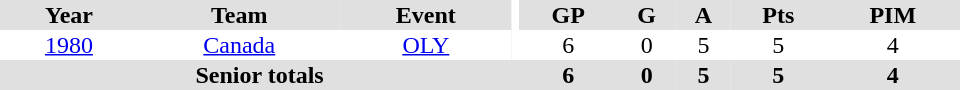<table border="0" cellpadding="1" cellspacing="0" ID="Table3" style="text-align:center; width:40em">
<tr bgcolor="#e0e0e0">
<th>Year</th>
<th>Team</th>
<th>Event</th>
<th rowspan="102" bgcolor="#ffffff"></th>
<th>GP</th>
<th>G</th>
<th>A</th>
<th>Pts</th>
<th>PIM</th>
</tr>
<tr>
<td><a href='#'>1980</a></td>
<td><a href='#'>Canada</a></td>
<td><a href='#'>OLY</a></td>
<td>6</td>
<td>0</td>
<td>5</td>
<td>5</td>
<td>4</td>
</tr>
<tr bgcolor="#e0e0e0">
<th colspan="4">Senior totals</th>
<th>6</th>
<th>0</th>
<th>5</th>
<th>5</th>
<th>4</th>
</tr>
</table>
